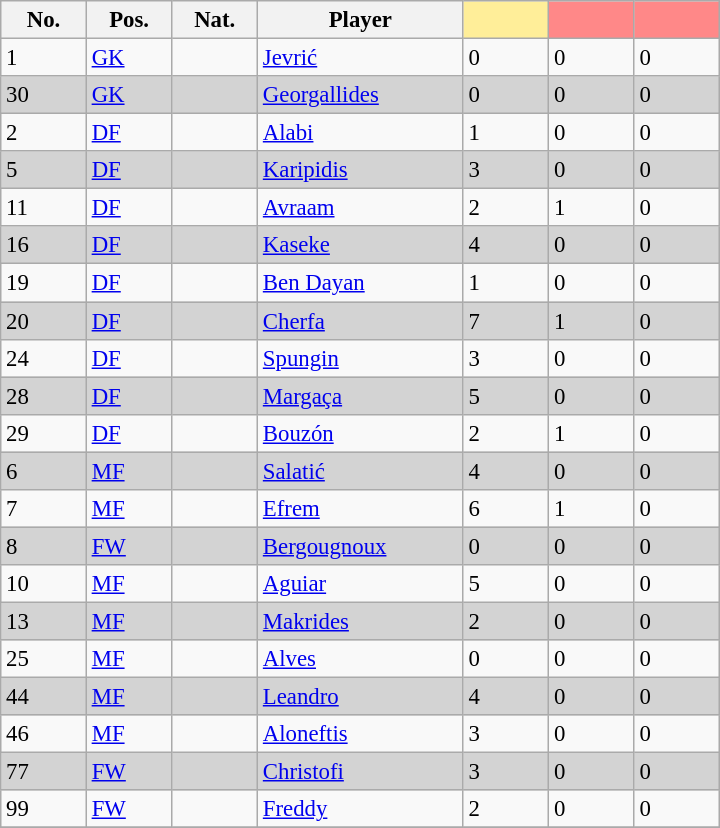<table class="wikitable sortable" style="font-size: 95%;">
<tr>
<th class="sortable" width="50px">No.</th>
<th width="50px">Pos.</th>
<th class="sortable" width="50px">Nat.</th>
<th width="130px">Player</th>
<th width="50px" style="background: #FFEE99"></th>
<th width="50px" style="background: #FF8888"></th>
<th width="50px" style="background: #FF8888"></th>
</tr>
<tr>
<td>1</td>
<td><a href='#'>GK</a></td>
<td></td>
<td><a href='#'>Jevrić</a></td>
<td>0</td>
<td>0</td>
<td>0</td>
</tr>
<tr bgcolor=#D3D3D3>
<td>30</td>
<td><a href='#'>GK</a></td>
<td></td>
<td><a href='#'>Georgallides</a></td>
<td>0</td>
<td>0</td>
<td>0</td>
</tr>
<tr>
<td>2</td>
<td><a href='#'>DF</a></td>
<td></td>
<td><a href='#'>Alabi</a></td>
<td>1</td>
<td>0</td>
<td>0</td>
</tr>
<tr bgcolor=#D3D3D3>
<td>5</td>
<td><a href='#'>DF</a></td>
<td></td>
<td><a href='#'>Karipidis</a></td>
<td>3</td>
<td>0</td>
<td>0</td>
</tr>
<tr>
<td>11</td>
<td><a href='#'>DF</a></td>
<td></td>
<td><a href='#'>Avraam</a></td>
<td>2</td>
<td>1</td>
<td>0</td>
</tr>
<tr bgcolor=#D3D3D3>
<td>16</td>
<td><a href='#'>DF</a></td>
<td></td>
<td><a href='#'>Kaseke</a></td>
<td>4</td>
<td>0</td>
<td>0</td>
</tr>
<tr>
<td>19</td>
<td><a href='#'>DF</a></td>
<td></td>
<td><a href='#'>Ben Dayan</a></td>
<td>1</td>
<td>0</td>
<td>0</td>
</tr>
<tr bgcolor=#D3D3D3>
<td>20</td>
<td><a href='#'>DF</a></td>
<td></td>
<td><a href='#'>Cherfa</a></td>
<td>7</td>
<td>1</td>
<td>0</td>
</tr>
<tr>
<td>24</td>
<td><a href='#'>DF</a></td>
<td></td>
<td><a href='#'>Spungin</a></td>
<td>3</td>
<td>0</td>
<td>0</td>
</tr>
<tr bgcolor=#D3D3D3>
<td>28</td>
<td><a href='#'>DF</a></td>
<td></td>
<td><a href='#'>Margaça</a></td>
<td>5</td>
<td>0</td>
<td>0</td>
</tr>
<tr>
<td>29</td>
<td><a href='#'>DF</a></td>
<td></td>
<td><a href='#'>Bouzón</a></td>
<td>2</td>
<td>1</td>
<td>0</td>
</tr>
<tr bgcolor=#D3D3D3>
<td>6</td>
<td><a href='#'>MF</a></td>
<td></td>
<td><a href='#'>Salatić</a></td>
<td>4</td>
<td>0</td>
<td>0</td>
</tr>
<tr>
<td>7</td>
<td><a href='#'>MF</a></td>
<td></td>
<td><a href='#'>Efrem</a></td>
<td>6</td>
<td>1</td>
<td>0</td>
</tr>
<tr bgcolor=#D3D3D3>
<td>8</td>
<td><a href='#'>FW</a></td>
<td></td>
<td><a href='#'>Bergougnoux</a></td>
<td>0</td>
<td>0</td>
<td>0</td>
</tr>
<tr>
<td>10</td>
<td><a href='#'>MF</a></td>
<td></td>
<td><a href='#'>Aguiar</a></td>
<td>5</td>
<td>0</td>
<td>0</td>
</tr>
<tr bgcolor=#D3D3D3>
<td>13</td>
<td><a href='#'>MF</a></td>
<td></td>
<td><a href='#'>Makrides</a></td>
<td>2</td>
<td>0</td>
<td>0</td>
</tr>
<tr>
<td>25</td>
<td><a href='#'>MF</a></td>
<td></td>
<td><a href='#'>Alves</a></td>
<td>0</td>
<td>0</td>
<td>0</td>
</tr>
<tr bgcolor=#D3D3D3>
<td>44</td>
<td><a href='#'>MF</a></td>
<td></td>
<td><a href='#'>Leandro</a></td>
<td>4</td>
<td>0</td>
<td>0</td>
</tr>
<tr>
<td>46</td>
<td><a href='#'>MF</a></td>
<td></td>
<td><a href='#'>Aloneftis</a></td>
<td>3</td>
<td>0</td>
<td>0</td>
</tr>
<tr bgcolor=#D3D3D3>
<td>77</td>
<td><a href='#'>FW</a></td>
<td></td>
<td><a href='#'>Christofi</a></td>
<td>3</td>
<td>0</td>
<td>0</td>
</tr>
<tr>
<td>99</td>
<td><a href='#'>FW</a></td>
<td></td>
<td><a href='#'>Freddy</a></td>
<td>2</td>
<td>0</td>
<td>0</td>
</tr>
<tr bgcolor=#D3D3D3>
</tr>
</table>
